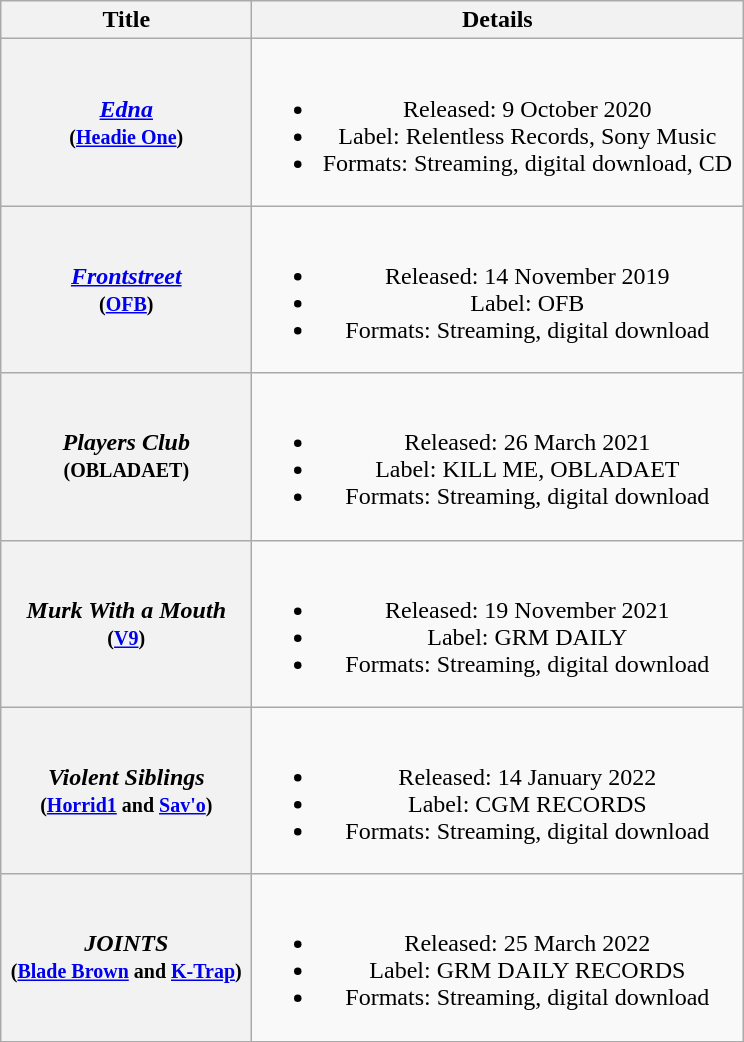<table class="wikitable mw-collapsible plainrowheaders" style="text-align:center">
<tr>
<th scope="col" style="width:10em">Title</th>
<th scope="col" style="width:20em">Details</th>
</tr>
<tr>
<th scope="row"><em><a href='#'>Edna</a></em><br><small>(<a href='#'>Headie One</a>)</small></th>
<td><br><ul><li>Released: 9 October 2020</li><li>Label: Relentless Records, Sony Music</li><li>Formats: Streaming, digital download, CD</li></ul></td>
</tr>
<tr>
<th scope="row"><em><a href='#'>Frontstreet</a></em><br><small>(<a href='#'>OFB</a>)</small></th>
<td><br><ul><li>Released: 14 November 2019</li><li>Label: OFB</li><li>Formats: Streaming, digital download</li></ul></td>
</tr>
<tr>
<th scope="row"><em>Players Club</em><br><small>(OBLADAET)</small></th>
<td><br><ul><li>Released: 26 March 2021</li><li>Label: KILL ME, OBLADAET</li><li>Formats: Streaming, digital download</li></ul></td>
</tr>
<tr>
<th scope="row"><em>Murk With a Mouth</em><br><small>(<a href='#'>V9</a>)</small></th>
<td><br><ul><li>Released: 19 November 2021</li><li>Label: GRM DAILY</li><li>Formats: Streaming, digital download</li></ul></td>
</tr>
<tr>
<th scope="row"><em>Violent Siblings</em><br><small>(<a href='#'>Horrid1</a> and <a href='#'>Sav'o</a>)</small></th>
<td><br><ul><li>Released: 14 January 2022</li><li>Label: CGM RECORDS</li><li>Formats: Streaming, digital download</li></ul></td>
</tr>
<tr>
<th scope="row"><em>JOINTS</em><br><small>(<a href='#'>Blade Brown</a> and <a href='#'>K-Trap</a>)</small></th>
<td><br><ul><li>Released: 25 March 2022</li><li>Label: GRM DAILY RECORDS</li><li>Formats: Streaming, digital download</li></ul></td>
</tr>
<tr>
</tr>
</table>
